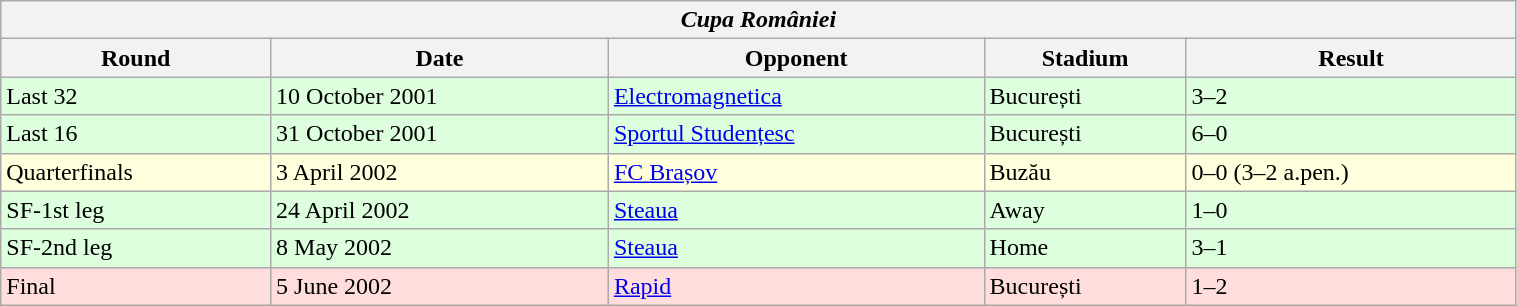<table class="wikitable" style="width:80%;">
<tr>
<th colspan="5" style="text-align:center;"><em>Cupa României</em></th>
</tr>
<tr>
<th>Round</th>
<th>Date</th>
<th>Opponent</th>
<th>Stadium</th>
<th>Result</th>
</tr>
<tr style="background:#dfd;">
<td>Last 32</td>
<td>10 October 2001</td>
<td><a href='#'>Electromagnetica</a></td>
<td>București</td>
<td>3–2</td>
</tr>
<tr style="background:#dfd;">
<td>Last 16</td>
<td>31 October 2001</td>
<td><a href='#'>Sportul Studențesc</a></td>
<td>București</td>
<td>6–0</td>
</tr>
<tr style="background:#ffd;">
<td>Quarterfinals</td>
<td>3 April 2002</td>
<td><a href='#'>FC Brașov</a></td>
<td>Buzău</td>
<td>0–0 (3–2 a.pen.)</td>
</tr>
<tr style="background:#dfd;">
<td>SF-1st leg</td>
<td>24 April 2002</td>
<td><a href='#'>Steaua</a></td>
<td>Away</td>
<td>1–0</td>
</tr>
<tr style="background:#dfd;">
<td>SF-2nd leg</td>
<td>8 May 2002</td>
<td><a href='#'>Steaua</a></td>
<td>Home</td>
<td>3–1</td>
</tr>
<tr style="background:#fdd;">
<td>Final</td>
<td>5 June 2002</td>
<td><a href='#'>Rapid</a></td>
<td>București</td>
<td>1–2</td>
</tr>
</table>
